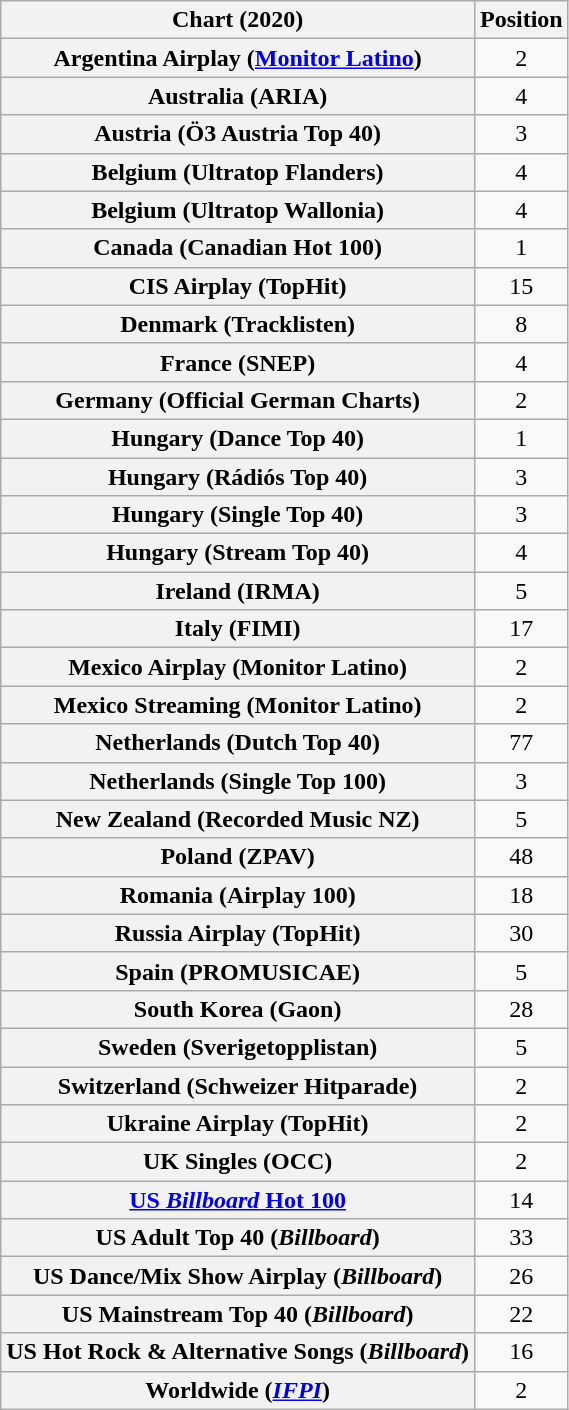<table class="wikitable sortable plainrowheaders" style="text-align:center">
<tr>
<th scope="col">Chart (2020)</th>
<th scope="col">Position</th>
</tr>
<tr>
<th scope="row">Argentina Airplay (<a href='#'>Monitor Latino</a>)</th>
<td>2</td>
</tr>
<tr>
<th scope="row">Australia (ARIA)</th>
<td>4</td>
</tr>
<tr>
<th scope="row">Austria (Ö3 Austria Top 40)</th>
<td>3</td>
</tr>
<tr>
<th scope="row">Belgium (Ultratop Flanders)</th>
<td>4</td>
</tr>
<tr>
<th scope="row">Belgium (Ultratop Wallonia)</th>
<td>4</td>
</tr>
<tr>
<th scope="row">Canada (Canadian Hot 100)</th>
<td>1</td>
</tr>
<tr>
<th scope="row">CIS Airplay (TopHit)</th>
<td>15</td>
</tr>
<tr>
<th scope="row">Denmark (Tracklisten)</th>
<td>8</td>
</tr>
<tr>
<th scope="row">France (SNEP)</th>
<td>4</td>
</tr>
<tr>
<th scope="row">Germany (Official German Charts)</th>
<td>2</td>
</tr>
<tr>
<th scope="row">Hungary (Dance Top 40)</th>
<td>1</td>
</tr>
<tr>
<th scope="row">Hungary (Rádiós Top 40)</th>
<td>3</td>
</tr>
<tr>
<th scope="row">Hungary (Single Top 40)</th>
<td>3</td>
</tr>
<tr>
<th scope="row">Hungary (Stream Top 40)</th>
<td>4</td>
</tr>
<tr>
<th scope="row">Ireland (IRMA)</th>
<td>5</td>
</tr>
<tr>
<th scope="row">Italy (FIMI)</th>
<td>17</td>
</tr>
<tr>
<th scope="row">Mexico Airplay (Monitor Latino)</th>
<td>2</td>
</tr>
<tr>
<th scope="row">Mexico Streaming (Monitor Latino)</th>
<td>2</td>
</tr>
<tr>
<th scope="row">Netherlands (Dutch Top 40)</th>
<td>77</td>
</tr>
<tr>
<th scope="row">Netherlands (Single Top 100)</th>
<td>3</td>
</tr>
<tr>
<th scope="row">New Zealand (Recorded Music NZ)</th>
<td>5</td>
</tr>
<tr>
<th scope="row">Poland (ZPAV)</th>
<td>48</td>
</tr>
<tr>
<th scope="row">Romania (Airplay 100)</th>
<td>18</td>
</tr>
<tr>
<th scope="row">Russia Airplay (TopHit)</th>
<td>30</td>
</tr>
<tr>
<th scope="row">Spain (PROMUSICAE)</th>
<td>5</td>
</tr>
<tr>
<th scope="row">South Korea (Gaon)</th>
<td>28</td>
</tr>
<tr>
<th scope="row">Sweden (Sverigetopplistan)</th>
<td>5</td>
</tr>
<tr>
<th scope="row">Switzerland (Schweizer Hitparade)</th>
<td>2</td>
</tr>
<tr>
<th scope="row">Ukraine Airplay (TopHit)</th>
<td>2</td>
</tr>
<tr>
<th scope="row">UK Singles (OCC)</th>
<td>2</td>
</tr>
<tr>
<th scope="row"><a href='#'>US <em>Billboard</em> Hot 100</a></th>
<td>14</td>
</tr>
<tr>
<th scope="row">US Adult Top 40 (<em>Billboard</em>)</th>
<td>33</td>
</tr>
<tr>
<th scope="row">US Dance/Mix Show Airplay (<em>Billboard</em>)</th>
<td>26</td>
</tr>
<tr>
<th scope="row">US Mainstream Top 40 (<em>Billboard</em>)</th>
<td>22</td>
</tr>
<tr>
<th scope="row">US Hot Rock & Alternative Songs (<em>Billboard</em>)</th>
<td>16</td>
</tr>
<tr>
<th scope="row">Worldwide (<em><a href='#'>IFPI</a></em>)</th>
<td>2</td>
</tr>
</table>
